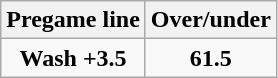<table class="wikitable">
<tr align="center">
<th style=>Pregame line</th>
<th style=>Over/under</th>
</tr>
<tr align="center">
<td><strong>Wash +3.5</strong></td>
<td><strong>61.5</strong></td>
</tr>
</table>
